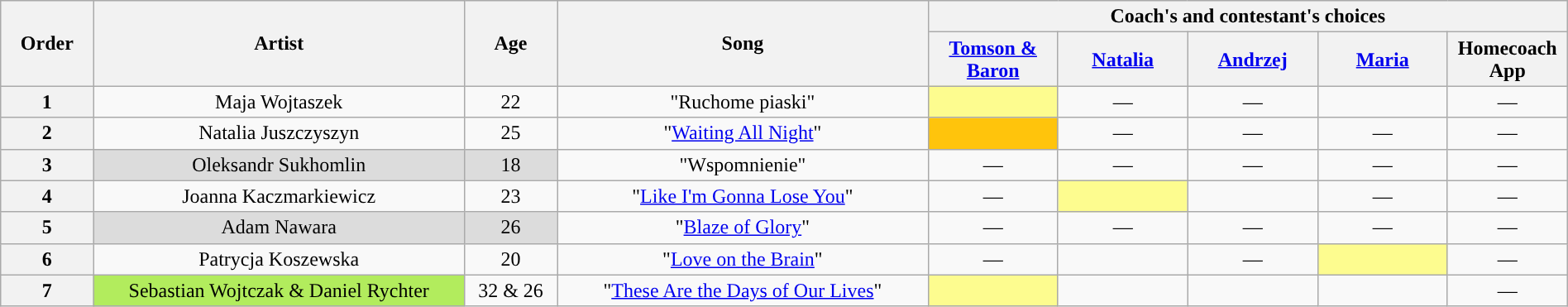<table class="wikitable" style="text-align:center; width:100%;">
<tr>
<th scope="col" rowspan="2" style="width:05%;">Order</th>
<th scope="col" rowspan="2" style="width:20%;">Artist</th>
<th scope="col" rowspan="2" style="width:05%;">Age</th>
<th scope="col" rowspan="2" style="width:20%;">Song</th>
<th scope="col" colspan="5" style="width:32%;">Coach's and contestant's choices</th>
</tr>
<tr>
<th style="width:07%;"><a href='#'>Tomson & Baron</a></th>
<th style="width:07%;"><a href='#'>Natalia</a></th>
<th style="width:07%;"><a href='#'>Andrzej</a></th>
<th style="width:07%;"><a href='#'>Maria</a></th>
<th style="width:04%;">Homecoach App</th>
</tr>
<tr>
<th>1</th>
<td>Maja Wojtaszek</td>
<td>22</td>
<td>"Ruchome piaski"</td>
<td style="background:#fdfc8f;"><strong></strong></td>
<td>—</td>
<td>—</td>
<td><strong></strong></td>
<td>—</td>
</tr>
<tr>
<th>2</th>
<td>Natalia Juszczyszyn</td>
<td>25</td>
<td>"<a href='#'>Waiting All Night</a>"</td>
<td style="background:#FFC40C;"><strong></strong></td>
<td>—</td>
<td>—</td>
<td>—</td>
<td>—</td>
</tr>
<tr>
<th>3</th>
<td style="background:#DCDCDC;">Oleksandr Sukhomlin</td>
<td style="background:#DCDCDC;">18</td>
<td>"Wspomnienie"</td>
<td>—</td>
<td>—</td>
<td>—</td>
<td>—</td>
<td>—</td>
</tr>
<tr>
<th>4</th>
<td>Joanna Kaczmarkiewicz</td>
<td>23</td>
<td>"<a href='#'>Like I'm Gonna Lose You</a>"</td>
<td>—</td>
<td style="background:#fdfc8f;"><strong></strong></td>
<td><strong></strong></td>
<td>—</td>
<td>—</td>
</tr>
<tr>
<th>5</th>
<td style="background:#DCDCDC;">Adam Nawara</td>
<td style="background:#DCDCDC;">26</td>
<td>"<a href='#'>Blaze of Glory</a>"</td>
<td>—</td>
<td>—</td>
<td>—</td>
<td>—</td>
<td>—</td>
</tr>
<tr>
<th>6</th>
<td>Patrycja Koszewska</td>
<td>20</td>
<td>"<a href='#'>Love on the Brain</a>"</td>
<td>—</td>
<td><strong></strong></td>
<td>—</td>
<td style="background:#fdfc8f;"><strong></strong></td>
<td>—</td>
</tr>
<tr>
<th>7</th>
<td style="background-color:#B2EC5D;">Sebastian Wojtczak & Daniel Rychter</td>
<td>32 & 26</td>
<td>"<a href='#'>These Are the Days of Our Lives</a>"</td>
<td style="background:#fdfc8f;"><strong></strong></td>
<td><strong></strong></td>
<td><strong></strong></td>
<td><strong></strong></td>
<td>—</td>
</tr>
</table>
